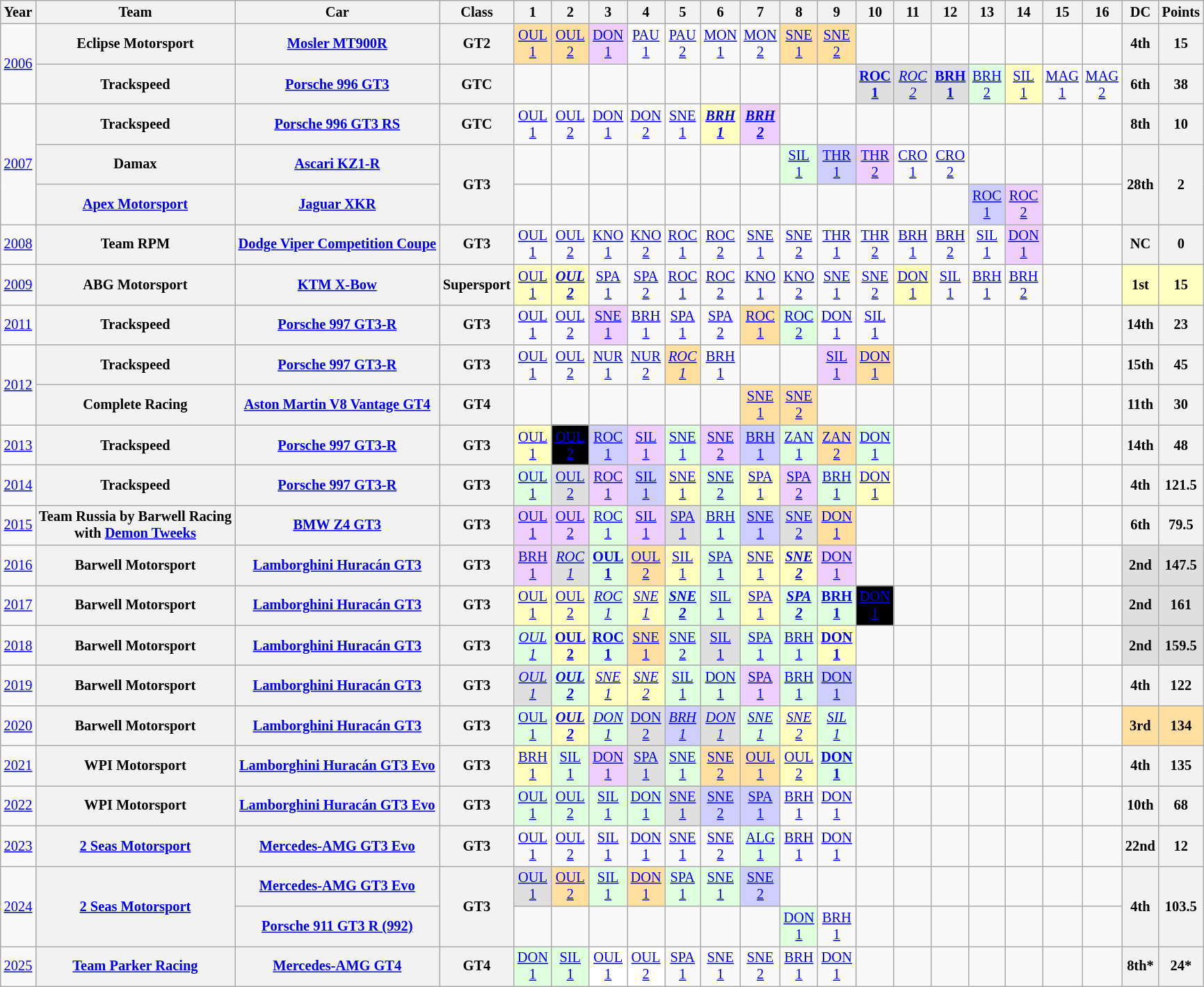<table class="wikitable" style="text-align:center; font-size:85%">
<tr>
<th>Year</th>
<th>Team</th>
<th>Car</th>
<th>Class</th>
<th>1</th>
<th>2</th>
<th>3</th>
<th>4</th>
<th>5</th>
<th>6</th>
<th>7</th>
<th>8</th>
<th>9</th>
<th>10</th>
<th>11</th>
<th>12</th>
<th>13</th>
<th>14</th>
<th>15</th>
<th>16</th>
<th>DC</th>
<th>Points</th>
</tr>
<tr>
<td rowspan=2><a href='#'>2006</a></td>
<th>Eclipse Motorsport</th>
<th><a href='#'>Mosler MT900R</a></th>
<th>GT2</th>
<td style="background:#FFDF9F;"><a href='#'>OUL<br>1</a><br></td>
<td style="background:#FFDF9F;"><a href='#'>OUL<br>2</a><br></td>
<td style="background:#EFCFFF;"><a href='#'>DON<br>1</a><br></td>
<td><a href='#'>PAU<br>1</a></td>
<td><a href='#'>PAU<br>2</a></td>
<td><a href='#'>MON<br>1</a></td>
<td><a href='#'>MON<br>2</a></td>
<td style="background:#FFDF9F;"><a href='#'>SNE<br>1</a><br></td>
<td style="background:#FFDF9F;"><a href='#'>SNE<br>2</a><br></td>
<td></td>
<td></td>
<td></td>
<td></td>
<td></td>
<td></td>
<td></td>
<th>4th</th>
<th>15</th>
</tr>
<tr>
<th>Trackspeed</th>
<th><a href='#'>Porsche 996 GT3</a></th>
<th>GTC</th>
<td></td>
<td></td>
<td></td>
<td></td>
<td></td>
<td></td>
<td></td>
<td></td>
<td></td>
<td style="background:#DFDFDF;"><strong><a href='#'>ROC<br>1</a></strong><br></td>
<td style="background:#DFDFDF;"><em><a href='#'>ROC<br>2</a></em><br></td>
<td style="background:#DFDFDF;"><strong><a href='#'>BRH<br>1</a></strong><br></td>
<td style="background:#DFFFDF;"><a href='#'>BRH<br>2</a><br></td>
<td style="background:#FFFFBF;"><a href='#'>SIL<br>1</a><br></td>
<td><a href='#'>MAG<br>1</a></td>
<td><a href='#'>MAG<br>2</a></td>
<th>6th</th>
<th>38</th>
</tr>
<tr>
<td rowspan=3><a href='#'>2007</a></td>
<th>Trackspeed</th>
<th><a href='#'>Porsche 996 GT3 RS</a></th>
<th>GTC</th>
<td><a href='#'>OUL<br>1</a></td>
<td><a href='#'>OUL<br>2</a></td>
<td><a href='#'>DON<br>1</a></td>
<td><a href='#'>DON<br>2</a></td>
<td><a href='#'>SNE<br>1</a></td>
<td style="background:#FFFFBF;"><strong><em><a href='#'>BRH<br>1</a></em></strong><br></td>
<td style="background:#EFCFFF;"><strong><em><a href='#'>BRH<br>2</a></em></strong><br></td>
<td></td>
<td></td>
<td></td>
<td></td>
<td></td>
<td></td>
<td></td>
<td></td>
<td></td>
<th>8th</th>
<th>10</th>
</tr>
<tr>
<th>Damax</th>
<th><a href='#'>Ascari KZ1-R</a></th>
<th rowspan=2>GT3</th>
<td></td>
<td></td>
<td></td>
<td></td>
<td></td>
<td></td>
<td></td>
<td style="background:#DFFFDF;"><a href='#'>SIL<br>1</a><br></td>
<td style="background:#CFCFFF;"><a href='#'>THR<br>1</a><br></td>
<td style="background:#EFCFFF;"><a href='#'>THR<br>2</a><br></td>
<td><a href='#'>CRO<br>1</a></td>
<td><a href='#'>CRO<br>2</a></td>
<td></td>
<td></td>
<td></td>
<td></td>
<th rowspan=2>28th</th>
<th rowspan=2>2</th>
</tr>
<tr>
<th><a href='#'>Apex Motorsport</a></th>
<th><a href='#'>Jaguar XKR</a></th>
<td></td>
<td></td>
<td></td>
<td></td>
<td></td>
<td></td>
<td></td>
<td></td>
<td></td>
<td></td>
<td></td>
<td></td>
<td style="background:#CFCFFF;"><a href='#'>ROC<br>1</a><br></td>
<td style="background:#EFCFFF;"><a href='#'>ROC<br>2</a><br></td>
<td></td>
<td></td>
</tr>
<tr>
<td><a href='#'>2008</a></td>
<th>Team RPM</th>
<th><a href='#'>Dodge Viper Competition Coupe</a></th>
<th>GT3</th>
<td><a href='#'>OUL<br>1</a></td>
<td><a href='#'>OUL<br>2</a></td>
<td><a href='#'>KNO<br>1</a></td>
<td><a href='#'>KNO<br>2</a></td>
<td><a href='#'>ROC<br>1</a></td>
<td><a href='#'>ROC<br>2</a></td>
<td><a href='#'>SNE<br>1</a></td>
<td><a href='#'>SNE<br>2</a></td>
<td><a href='#'>THR<br>1</a></td>
<td><a href='#'>THR<br>2</a></td>
<td><a href='#'>BRH<br>1</a></td>
<td><a href='#'>BRH<br>2</a></td>
<td><a href='#'>SIL<br>1</a></td>
<td style="background:#EFCFFF;"><a href='#'>DON<br>1</a><br></td>
<td></td>
<td></td>
<th>NC</th>
<th>0</th>
</tr>
<tr>
<td><a href='#'>2009</a></td>
<th>ABG Motorsport</th>
<th><a href='#'>KTM X-Bow</a></th>
<th>Supersport</th>
<td style="background:#FFFFBF;"><a href='#'>OUL<br>1</a><br></td>
<td style="background:#FFFFBF;"><strong><em><a href='#'>OUL<br>2</a></em></strong><br></td>
<td><a href='#'>SPA<br>1</a></td>
<td><a href='#'>SPA<br>2</a></td>
<td><a href='#'>ROC<br>1</a></td>
<td><a href='#'>ROC<br>2</a></td>
<td><a href='#'>KNO<br>1</a></td>
<td><a href='#'>KNO<br>2</a></td>
<td><a href='#'>SNE<br>1</a></td>
<td><a href='#'>SNE<br>2</a></td>
<td style="background:#FFFFBF;"><a href='#'>DON<br>1</a><br></td>
<td><a href='#'>SIL<br>1</a></td>
<td><a href='#'>BRH<br>1</a></td>
<td><a href='#'>BRH<br>2</a></td>
<td></td>
<td></td>
<th style="background:#FFFFBF;">1st</th>
<th style="background:#FFFFBF;">15</th>
</tr>
<tr>
<td><a href='#'>2011</a></td>
<th>Trackspeed</th>
<th><a href='#'>Porsche 997 GT3-R</a></th>
<th>GT3</th>
<td><a href='#'>OUL<br>1</a></td>
<td><a href='#'>OUL<br>2</a></td>
<td style="background:#EFCFFF;"><a href='#'>SNE<br>1</a><br></td>
<td><a href='#'>BRH<br>1</a></td>
<td><a href='#'>SPA<br>1</a></td>
<td><a href='#'>SPA<br>2</a></td>
<td style="background:#FFDF9F;"><a href='#'>ROC<br>1</a><br></td>
<td style="background:#DFFFDF;"><a href='#'>ROC<br>2</a><br></td>
<td><a href='#'>DON<br>1</a></td>
<td><a href='#'>SIL<br>1</a></td>
<td></td>
<td></td>
<td></td>
<td></td>
<td></td>
<td></td>
<th>14th</th>
<th>23</th>
</tr>
<tr>
<td rowspan=2><a href='#'>2012</a></td>
<th>Trackspeed</th>
<th><a href='#'>Porsche 997 GT3-R</a></th>
<th>GT3</th>
<td><a href='#'>OUL<br>1</a></td>
<td><a href='#'>OUL<br>2</a></td>
<td><a href='#'>NUR<br>1</a></td>
<td><a href='#'>NUR<br>2</a></td>
<td style="background:#FFDF9F"><em><a href='#'>ROC<br>1</a></em><br></td>
<td><a href='#'>BRH<br>1</a></td>
<td></td>
<td></td>
<td style="background:#EFCFFF"><a href='#'>SIL<br>1</a><br></td>
<td style="background:#FFDF9F"><a href='#'>DON<br>1</a><br></td>
<td></td>
<td></td>
<td></td>
<td></td>
<td></td>
<td></td>
<th>15th</th>
<th>45</th>
</tr>
<tr>
<th>Complete Racing</th>
<th><a href='#'>Aston Martin V8 Vantage GT4</a></th>
<th>GT4</th>
<td></td>
<td></td>
<td></td>
<td></td>
<td></td>
<td></td>
<td style="background:#FFDF9F"><a href='#'>SNE<br>1</a><br></td>
<td style="background:#FFDF9F"><a href='#'>SNE<br>2</a><br></td>
<td></td>
<td></td>
<td></td>
<td></td>
<td></td>
<td></td>
<td></td>
<td></td>
<th>11th</th>
<th>30</th>
</tr>
<tr>
<td><a href='#'>2013</a></td>
<th>Trackspeed</th>
<th><a href='#'>Porsche 997 GT3-R</a></th>
<th>GT3</th>
<td style="background:#FFFFBF;"><a href='#'>OUL<br>1</a><br></td>
<td style="background:#000000; color:white"><a href='#'><span>OUL<br>2</span></a><br></td>
<td style="background:#CFCFFF;"><a href='#'>ROC<br>1</a><br></td>
<td style="background:#EFCFFF;"><a href='#'>SIL<br>1</a><br></td>
<td style="background:#DFFFDF;"><a href='#'>SNE<br>1</a><br></td>
<td style="background:#EFCFFF;"><a href='#'>SNE<br>2</a><br></td>
<td style="background:#CFCFFF;"><a href='#'>BRH<br>1</a><br></td>
<td style="background:#DFFFDF;"><a href='#'>ZAN<br>1</a><br></td>
<td style="background:#FFDF9F;"><a href='#'>ZAN<br>2</a><br></td>
<td style="background:#DFFFDF;"><a href='#'>DON<br>1</a><br></td>
<td></td>
<td></td>
<td></td>
<td></td>
<td></td>
<td></td>
<th>14th</th>
<th>48</th>
</tr>
<tr>
<td><a href='#'>2014</a></td>
<th>Trackspeed</th>
<th><a href='#'>Porsche 997 GT3-R</a></th>
<th>GT3</th>
<td style="background:#DFFFDF;"><a href='#'>OUL<br>1</a><br></td>
<td style="background:#DFDFDF;"><a href='#'>OUL<br>2</a><br></td>
<td style="background:#EFCFFF;"><a href='#'>ROC<br>1</a><br></td>
<td style="background:#CFCFFF;"><a href='#'>SIL<br>1</a><br></td>
<td style="background:#FFFFBF;"><a href='#'>SNE<br>1</a><br></td>
<td style="background:#DFFFDF;"><a href='#'>SNE<br>2</a><br></td>
<td style="background:#FFFFBF;"><a href='#'>SPA<br>1</a><br></td>
<td style="background:#EFCFFF;"><a href='#'>SPA<br>2</a><br></td>
<td style="background:#DFFFDF;"><a href='#'>BRH<br>1</a><br></td>
<td style="background:#FFFFBF;"><a href='#'>DON<br>1</a><br></td>
<td></td>
<td></td>
<td></td>
<td></td>
<td></td>
<td></td>
<th>4th</th>
<th>121.5</th>
</tr>
<tr>
<td><a href='#'>2015</a></td>
<th>Team Russia by Barwell Racing<br>with <a href='#'>Demon Tweeks</a></th>
<th><a href='#'>BMW Z4 GT3</a></th>
<th>GT3</th>
<td style="background:#EFCFFF;"><a href='#'>OUL<br>1</a><br></td>
<td style="background:#EFCFFF;"><a href='#'>OUL<br>2</a><br></td>
<td style="background:#DFFFDF;"><a href='#'>ROC<br>1</a><br></td>
<td style="background:#EFCFFF;"><a href='#'>SIL<br>1</a><br></td>
<td style="background:#DFDFDF;"><a href='#'>SPA<br>1</a><br></td>
<td style="background:#DFFFDF;"><a href='#'>BRH<br>1</a><br></td>
<td style="background:#CFCFFF;"><a href='#'>SNE<br>1</a><br></td>
<td style="background:#DFDFDF;"><a href='#'>SNE<br>2</a><br></td>
<td style="background:#FFDF9F;"><a href='#'>DON<br>1</a><br></td>
<td></td>
<td></td>
<td></td>
<td></td>
<td></td>
<td></td>
<td></td>
<th>6th</th>
<th>79.5</th>
</tr>
<tr>
<td><a href='#'>2016</a></td>
<th>Barwell Motorsport</th>
<th><a href='#'>Lamborghini Huracán GT3</a></th>
<th>GT3</th>
<td style="background:#EFCFFF;"><a href='#'>BRH<br>1</a><br></td>
<td style="background:#DFDFDF;"><em><a href='#'>ROC<br>1</a></em><br></td>
<td style="background:#DFFFDF;"><strong><a href='#'>OUL<br>1</a></strong><br></td>
<td style="background:#FFDF9F;"><a href='#'>OUL<br>2</a><br></td>
<td style="background:#FFFFBF;"><a href='#'>SIL<br>1</a><br></td>
<td style="background:#DFFFDF;"><a href='#'>SPA<br>1</a><br></td>
<td style="background:#FFFFBF;"><a href='#'>SNE<br>1</a><br></td>
<td style="background:#FFFFBF;"><strong><em><a href='#'>SNE<br>2</a></em></strong><br></td>
<td style="background:#EFCFFF;"><a href='#'>DON<br>1</a><br></td>
<td></td>
<td></td>
<td></td>
<td></td>
<td></td>
<td></td>
<td></td>
<th style="background:#DFDFDF;">2nd</th>
<th style="background:#DFDFDF;">147.5</th>
</tr>
<tr>
<td><a href='#'>2017</a></td>
<th>Barwell Motorsport</th>
<th><a href='#'>Lamborghini Huracán GT3</a></th>
<th>GT3</th>
<td style="background:#FFFFBF;"><a href='#'>OUL<br>1</a><br></td>
<td style="background:#FFFFBF;"><a href='#'>OUL<br>2</a><br></td>
<td style="background:#DFFFDF;"><em><a href='#'>ROC<br>1</a></em><br></td>
<td style="background:#FFFFBF;"><em><a href='#'>SNE<br>1</a></em><br></td>
<td style="background:#DFFFDF;"><strong><em><a href='#'>SNE<br>2</a></em></strong><br></td>
<td style="background:#DFFFDF;"><a href='#'>SIL<br>1</a><br></td>
<td style="background:#FFFFBF;"><a href='#'>SPA<br>1</a><br></td>
<td style="background:#DFFFDF;"><strong><em><a href='#'>SPA<br>2</a></em></strong><br></td>
<td style="background:#DFFFDF;"><strong><a href='#'>BRH<br>1</a></strong><br></td>
<td style="background:#000000; color:white"><a href='#'><span>DON<br>1</span></a><br></td>
<td></td>
<td></td>
<td></td>
<td></td>
<td></td>
<td></td>
<th style="background:#DFDFDF;">2nd</th>
<th style="background:#DFDFDF;">161</th>
</tr>
<tr>
<td><a href='#'>2018</a></td>
<th>Barwell Motorsport</th>
<th><a href='#'>Lamborghini Huracán GT3</a></th>
<th>GT3</th>
<td style="background:#DFFFDF;"><em><a href='#'>OUL<br>1</a></em><br></td>
<td style="background:#FFFFBF;"><strong><a href='#'>OUL<br>2</a></strong><br></td>
<td style="background:#DFFFDF;"><strong><a href='#'>ROC<br>1</a></strong><br></td>
<td style="background:#FFDF9F;"><a href='#'>SNE<br>1</a><br></td>
<td style="background:#DFFFDF;"><a href='#'>SNE<br>2</a><br></td>
<td style="background:#DFDFDF;"><a href='#'>SIL<br>1</a><br></td>
<td style="background:#DFFFDF;"><a href='#'>SPA<br>1</a><br></td>
<td style="background:#DFFFDF;"><a href='#'>BRH<br>1</a><br></td>
<td style="background:#FFFFBF;"><strong><a href='#'>DON<br>1</a></strong><br></td>
<td></td>
<td></td>
<td></td>
<td></td>
<td></td>
<td></td>
<td></td>
<th style="background:#DFDFDF;">2nd</th>
<th style="background:#DFDFDF;">159.5</th>
</tr>
<tr>
<td><a href='#'>2019</a></td>
<th>Barwell Motorsport</th>
<th><a href='#'>Lamborghini Huracán GT3</a></th>
<th>GT3</th>
<td style="background:#DFDFDF;"><em><a href='#'>OUL<br>1</a></em><br></td>
<td style="background:#DFFFDF;"><strong><em><a href='#'>OUL<br>2</a></em></strong><br></td>
<td style="background:#FFFFBF;"><em><a href='#'>SNE<br>1</a></em><br></td>
<td style="background:#FFFFBF;"><em><a href='#'>SNE<br>2</a></em><br></td>
<td style="background:#DFFFDF;"><a href='#'>SIL<br>1</a><br></td>
<td style="background:#DFFFDF;"><a href='#'>DON<br>1</a><br></td>
<td style="background:#EFCFFF;"><a href='#'>SPA<br>1</a><br></td>
<td style="background:#DFFFDF;"><a href='#'>BRH<br>1</a><br></td>
<td style="background:#CFCFFF;"><a href='#'>DON<br>1</a><br></td>
<td></td>
<td></td>
<td></td>
<td></td>
<td></td>
<td></td>
<td></td>
<th>4th</th>
<th>122</th>
</tr>
<tr>
<td><a href='#'>2020</a></td>
<th>Barwell Motorsport</th>
<th><a href='#'>Lamborghini Huracán GT3</a></th>
<th>GT3</th>
<td style="background:#DFFFDF;"><a href='#'>OUL<br>1</a><br></td>
<td style="background:#FFFFBF;"><strong><em><a href='#'>OUL<br>2</a></em></strong><br></td>
<td style="background:#DFFFDF;"><em><a href='#'>DON<br>1</a></em><br></td>
<td style="background:#DFDFDF;"><a href='#'>DON<br>2</a><br></td>
<td style="background:#CFCFFF;"><em><a href='#'>BRH<br>1</a></em><br></td>
<td style="background:#DFDFDF;"><em><a href='#'>DON<br>1</a></em><br></td>
<td style="background:#DFFFDF;"><em><a href='#'>SNE<br>1</a></em><br></td>
<td style="background:#FFFFBF;"><em><a href='#'>SNE<br>2</a></em><br></td>
<td style="background:#DFFFDF;"><em><a href='#'>SIL<br>1</a></em><br></td>
<td></td>
<td></td>
<td></td>
<td></td>
<td></td>
<td></td>
<td></td>
<th style="background:#FFDF9F;">3rd</th>
<th style="background:#FFDF9F;">134</th>
</tr>
<tr>
<td><a href='#'>2021</a></td>
<th>WPI Motorsport</th>
<th><a href='#'>Lamborghini Huracán GT3 Evo</a></th>
<th>GT3</th>
<td style="background:#FFFFBF;"><a href='#'>BRH<br>1</a><br></td>
<td style="background:#DFFFDF;"><a href='#'>SIL<br>1</a><br></td>
<td style="background:#EFCFFF;"><a href='#'>DON<br>1</a><br></td>
<td style="background:#DFDFDF;"><a href='#'>SPA<br>1</a><br></td>
<td style="background:#DFFFDF;"><a href='#'>SNE<br>1</a><br></td>
<td style="background:#FFDF9F;"><a href='#'>SNE<br>2</a><br></td>
<td style="background:#FFDF9F;"><a href='#'>OUL<br>1</a><br></td>
<td style="background:#FFFFBF;"><a href='#'>OUL<br>2</a><br></td>
<td style="background:#DFFFDF;"><strong><a href='#'>DON<br>1</a></strong><br></td>
<td></td>
<td></td>
<td></td>
<td></td>
<td></td>
<td></td>
<td></td>
<th>4th</th>
<th>135</th>
</tr>
<tr>
<td><a href='#'>2022</a></td>
<th>WPI Motorsport</th>
<th><a href='#'>Lamborghini Huracán GT3 Evo</a></th>
<th>GT3</th>
<td style="background:#DFFFDF;"><a href='#'>OUL<br>1</a><br></td>
<td style="background:#DFFFDF;"><a href='#'>OUL<br>2</a><br></td>
<td style="background:#DFFFDF;"><a href='#'>SIL<br>1</a><br></td>
<td style="background:#DFFFDF;"><a href='#'>DON<br>1</a><br></td>
<td style="background:#DFDFDF;"><a href='#'>SNE<br>1</a><br></td>
<td style="background:#CFCFFF;"><a href='#'>SNE<br>2</a><br></td>
<td style="background:#CFCFFF;"><a href='#'>SPA<br>1</a><br></td>
<td><a href='#'>BRH<br>1</a></td>
<td><a href='#'>DON<br>1</a></td>
<td></td>
<td></td>
<td></td>
<td></td>
<td></td>
<td></td>
<td></td>
<th>10th</th>
<th>68</th>
</tr>
<tr>
<td><a href='#'>2023</a></td>
<th><a href='#'>2 Seas Motorsport</a></th>
<th><a href='#'>Mercedes-AMG GT3 Evo</a></th>
<th>GT3</th>
<td><a href='#'>OUL<br>1</a></td>
<td><a href='#'>OUL<br>2</a></td>
<td><a href='#'>SIL<br>1</a></td>
<td><a href='#'>DON<br>1</a></td>
<td><a href='#'>SNE<br>1</a></td>
<td><a href='#'>SNE<br>2</a></td>
<td style="background:#DFFFDF;"><a href='#'>ALG<br>1</a><br></td>
<td><a href='#'>BRH<br>1</a></td>
<td><a href='#'>DON<br>1</a></td>
<td></td>
<td></td>
<td></td>
<td></td>
<td></td>
<td></td>
<td></td>
<th>22nd</th>
<th>12</th>
</tr>
<tr>
<td rowspan=2><a href='#'>2024</a></td>
<th rowspan=2><a href='#'>2 Seas Motorsport</a></th>
<th><a href='#'>Mercedes-AMG GT3 Evo</a></th>
<th rowspan=2>GT3</th>
<td style="background:#DFDFDF;"><a href='#'>OUL<br>1</a><br></td>
<td style="background:#FFDF9F;"><a href='#'>OUL<br>2</a><br></td>
<td style="background:#DFFFDF;"><a href='#'>SIL<br>1</a><br></td>
<td style="background:#FFDF9F;"><a href='#'>DON<br>1</a><br></td>
<td style="background:#DFFFDF;"><a href='#'>SPA<br>1</a><br></td>
<td style="background:#DFFFDF;"><a href='#'>SNE<br>1</a><br></td>
<td style="background:#CFCFFF;"><a href='#'>SNE<br>2</a><br></td>
<td></td>
<td></td>
<td></td>
<td></td>
<td></td>
<td></td>
<td></td>
<td></td>
<td></td>
<th rowspan=2>4th</th>
<th rowspan=2>103.5</th>
</tr>
<tr>
<th><a href='#'>Porsche 911 GT3 R (992)</a></th>
<td></td>
<td></td>
<td></td>
<td></td>
<td></td>
<td></td>
<td></td>
<td style="background:#DFFFDF;"><a href='#'>DON<br>1</a><br></td>
<td><a href='#'>BRH<br>1</a></td>
<td></td>
<td></td>
<td></td>
<td></td>
<td></td>
<td></td>
</tr>
<tr>
<td><a href='#'>2025</a></td>
<th><a href='#'>Team Parker Racing</a></th>
<th><a href='#'>Mercedes-AMG GT4</a></th>
<th>GT4</th>
<td style="background:#DFFFDF;"><a href='#'>DON<br>1</a><br></td>
<td style="background:#DFFFDF;"><a href='#'>SIL<br>1</a><br></td>
<td style="background:#FFFFFF;"><a href='#'>OUL<br>1</a><br></td>
<td style="background:#FFFFFF;"><a href='#'>OUL<br>2</a><br></td>
<td style="background:#;"><a href='#'>SPA<br>1</a><br></td>
<td style="background:#;"><a href='#'>SNE<br>1</a><br></td>
<td style="background:#;"><a href='#'>SNE<br>2</a><br></td>
<td style="background:#;"><a href='#'>BRH<br>1</a><br></td>
<td style="background:#;"><a href='#'>DON<br>1</a><br></td>
<td></td>
<td></td>
<td></td>
<td></td>
<td></td>
<td></td>
<td></td>
<th>8th*</th>
<th>24*</th>
</tr>
</table>
